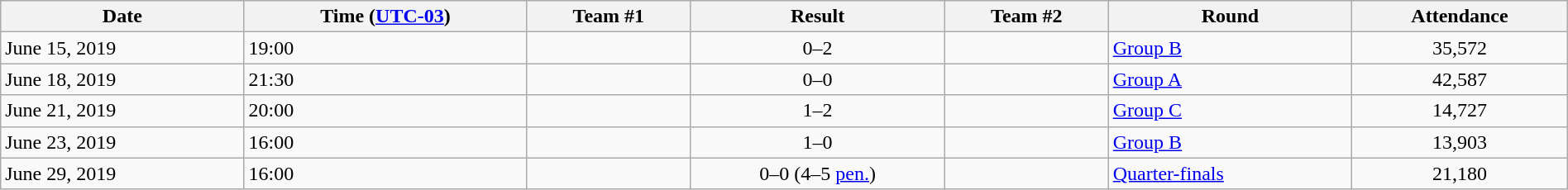<table class="wikitable"  style="text-align:left; width:100%;">
<tr>
<th>Date</th>
<th>Time (<a href='#'>UTC-03</a>)</th>
<th>Team #1</th>
<th>Result</th>
<th>Team #2</th>
<th>Round</th>
<th>Attendance</th>
</tr>
<tr>
<td>June 15, 2019</td>
<td>19:00</td>
<td></td>
<td style="text-align:center;">0–2</td>
<td></td>
<td><a href='#'>Group B</a></td>
<td style="text-align:center;">35,572</td>
</tr>
<tr>
<td>June 18, 2019</td>
<td>21:30</td>
<td></td>
<td style="text-align:center;">0–0</td>
<td></td>
<td><a href='#'>Group A</a></td>
<td style="text-align:center;">42,587</td>
</tr>
<tr>
<td>June 21, 2019</td>
<td>20:00</td>
<td></td>
<td style="text-align:center;">1–2</td>
<td></td>
<td><a href='#'>Group C</a></td>
<td style="text-align:center;">14,727</td>
</tr>
<tr>
<td>June 23, 2019</td>
<td>16:00</td>
<td></td>
<td style="text-align:center;">1–0</td>
<td></td>
<td><a href='#'>Group B</a></td>
<td style="text-align:center;">13,903</td>
</tr>
<tr>
<td>June 29, 2019</td>
<td>16:00</td>
<td></td>
<td style="text-align:center;">0–0 (4–5 <a href='#'>pen.</a>)</td>
<td></td>
<td><a href='#'>Quarter-finals</a></td>
<td style="text-align:center;">21,180</td>
</tr>
</table>
